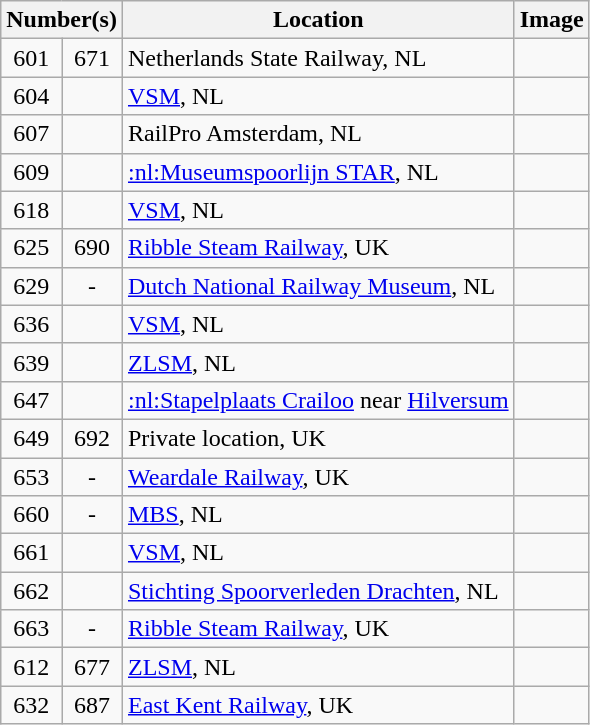<table class="wikitable">
<tr>
<th colspan=2>Number(s)</th>
<th>Location</th>
<th>Image</th>
</tr>
<tr>
<td align=center>601</td>
<td align=center>671</td>
<td>Netherlands State Railway, NL</td>
<td></td>
</tr>
<tr>
<td align=center>604</td>
<td align=center></td>
<td><a href='#'>VSM</a>, NL</td>
<td></td>
</tr>
<tr>
<td align=center>607</td>
<td align=center></td>
<td>RailPro Amsterdam, NL</td>
<td></td>
</tr>
<tr>
<td align=center>609</td>
<td align=center></td>
<td><a href='#'>:nl:Museumspoorlijn STAR</a>, NL</td>
<td></td>
</tr>
<tr>
<td align=center>618</td>
<td align=center></td>
<td><a href='#'>VSM</a>, NL</td>
<td></td>
</tr>
<tr>
<td align=center>625</td>
<td align=center>690</td>
<td><a href='#'>Ribble Steam Railway</a>, UK</td>
<td></td>
</tr>
<tr>
<td align=center>629</td>
<td align=center>-</td>
<td><a href='#'>Dutch National Railway Museum</a>, NL</td>
<td></td>
</tr>
<tr>
<td align=center>636</td>
<td align=center></td>
<td><a href='#'>VSM</a>, NL</td>
<td></td>
</tr>
<tr>
<td align=center>639</td>
<td align=center></td>
<td><a href='#'>ZLSM</a>, NL</td>
<td></td>
</tr>
<tr>
<td align=center>647</td>
<td align=center></td>
<td><a href='#'>:nl:Stapelplaats Crailoo</a> near <a href='#'>Hilversum</a></td>
<td></td>
</tr>
<tr>
<td align=center>649</td>
<td align=center>692</td>
<td>Private location, UK</td>
<td></td>
</tr>
<tr>
<td align=center>653</td>
<td align=center>-</td>
<td><a href='#'>Weardale Railway</a>, UK</td>
<td></td>
</tr>
<tr>
<td align=center>660</td>
<td align=center>-</td>
<td><a href='#'>MBS</a>, NL</td>
<td></td>
</tr>
<tr>
<td align=center>661</td>
<td align=center></td>
<td><a href='#'>VSM</a>, NL</td>
<td></td>
</tr>
<tr>
<td align=center>662</td>
<td align=center></td>
<td><a href='#'>Stichting Spoorverleden Drachten</a>, NL</td>
<td></td>
</tr>
<tr>
<td align=center>663</td>
<td align=center>-</td>
<td><a href='#'>Ribble Steam Railway</a>, UK</td>
<td></td>
</tr>
<tr>
<td align=center>612</td>
<td align=center>677</td>
<td><a href='#'>ZLSM</a>, NL</td>
<td></td>
</tr>
<tr>
<td align=center>632</td>
<td align=center>687</td>
<td><a href='#'>East Kent Railway</a>, UK</td>
<td></td>
</tr>
</table>
